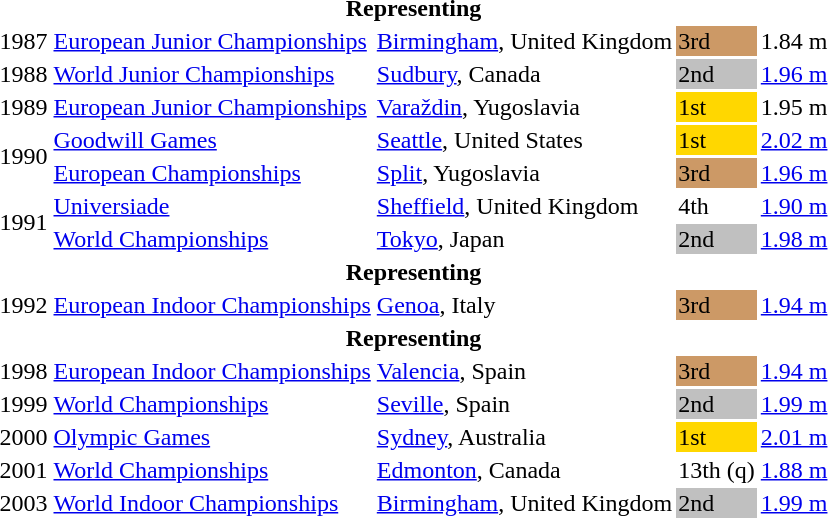<table>
<tr>
<th colspan="6">Representing </th>
</tr>
<tr>
<td>1987</td>
<td><a href='#'>European Junior Championships</a></td>
<td><a href='#'>Birmingham</a>, United Kingdom</td>
<td bgcolor=cc9966>3rd</td>
<td>1.84 m</td>
</tr>
<tr>
<td>1988</td>
<td><a href='#'>World Junior Championships</a></td>
<td><a href='#'>Sudbury</a>, Canada</td>
<td bgcolor="silver">2nd</td>
<td><a href='#'>1.96 m</a></td>
</tr>
<tr>
<td>1989</td>
<td><a href='#'>European Junior Championships</a></td>
<td><a href='#'>Varaždin</a>, Yugoslavia</td>
<td bgcolor=gold>1st</td>
<td>1.95 m</td>
</tr>
<tr>
<td rowspan=2>1990</td>
<td><a href='#'>Goodwill Games</a></td>
<td><a href='#'>Seattle</a>, United States</td>
<td bgcolor="gold">1st</td>
<td><a href='#'>2.02 m</a> </td>
</tr>
<tr>
<td><a href='#'>European Championships</a></td>
<td><a href='#'>Split</a>, Yugoslavia</td>
<td bgcolor=CC9966>3rd</td>
<td><a href='#'>1.96 m</a></td>
</tr>
<tr>
<td rowspan=2>1991</td>
<td><a href='#'>Universiade</a></td>
<td><a href='#'>Sheffield</a>, United Kingdom</td>
<td>4th</td>
<td><a href='#'>1.90 m</a></td>
</tr>
<tr>
<td><a href='#'>World Championships</a></td>
<td><a href='#'>Tokyo</a>, Japan</td>
<td bgcolor="silver">2nd</td>
<td><a href='#'>1.98 m</a></td>
</tr>
<tr>
<th colspan="6">Representing </th>
</tr>
<tr>
<td>1992</td>
<td><a href='#'>European Indoor Championships</a></td>
<td><a href='#'>Genoa</a>, Italy</td>
<td bgcolor=CC9966>3rd</td>
<td><a href='#'>1.94 m</a></td>
</tr>
<tr>
<th colspan="6">Representing </th>
</tr>
<tr>
<td>1998</td>
<td><a href='#'>European Indoor Championships</a></td>
<td><a href='#'>Valencia</a>, Spain</td>
<td bgcolor=CC9966>3rd</td>
<td><a href='#'>1.94 m</a></td>
</tr>
<tr>
<td>1999</td>
<td><a href='#'>World Championships</a></td>
<td><a href='#'>Seville</a>, Spain</td>
<td bgcolor="silver">2nd</td>
<td><a href='#'>1.99 m</a></td>
</tr>
<tr>
<td>2000</td>
<td><a href='#'>Olympic Games</a></td>
<td><a href='#'>Sydney</a>, Australia</td>
<td bgcolor="gold">1st</td>
<td><a href='#'>2.01 m</a></td>
</tr>
<tr>
<td>2001</td>
<td><a href='#'>World Championships</a></td>
<td><a href='#'>Edmonton</a>, Canada</td>
<td>13th (q)</td>
<td><a href='#'>1.88 m</a></td>
</tr>
<tr>
<td>2003</td>
<td><a href='#'>World Indoor Championships</a></td>
<td><a href='#'>Birmingham</a>, United Kingdom</td>
<td bgcolor="silver">2nd</td>
<td><a href='#'>1.99 m</a></td>
</tr>
</table>
